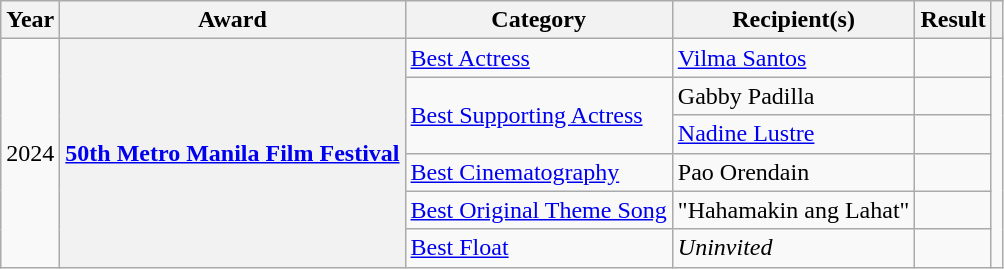<table class="wikitable sortable plainrowheaders">
<tr>
<th scope="col" data-sort-type="date">Year</th>
<th scope="col">Award</th>
<th scope="col">Category</th>
<th scope="col">Recipient(s)</th>
<th scope="col">Result</th>
<th scope="col" class="unsortable"></th>
</tr>
<tr>
<td rowspan="6" style="text-align: center;">2024</td>
<th rowspan="6" scope="row"><a href='#'>50th Metro Manila Film Festival</a></th>
<td><a href='#'>Best Actress</a></td>
<td><a href='#'>Vilma Santos</a></td>
<td></td>
<td rowspan="6" style="text-align: center;"></td>
</tr>
<tr>
<td rowspan="2"><a href='#'>Best Supporting Actress</a></td>
<td>Gabby Padilla</td>
<td></td>
</tr>
<tr>
<td><a href='#'>Nadine Lustre</a></td>
<td></td>
</tr>
<tr>
<td><a href='#'>Best Cinematography</a></td>
<td>Pao Orendain</td>
<td></td>
</tr>
<tr>
<td><a href='#'>Best Original Theme Song</a></td>
<td>"Hahamakin ang Lahat"</td>
<td></td>
</tr>
<tr>
<td><a href='#'>Best Float</a></td>
<td><em>Uninvited</em></td>
<td></td>
</tr>
</table>
